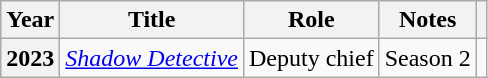<table class="wikitable sortable plainrowheaders">
<tr>
<th scope="col">Year</th>
<th scope="col">Title</th>
<th scope="col">Role</th>
<th scope="col" class="unsortable">Notes</th>
<th scope="col" class="unsortable"></th>
</tr>
<tr>
<th scope="row">2023</th>
<td><em><a href='#'>Shadow Detective</a></em></td>
<td>Deputy chief</td>
<td>Season 2</td>
<td style="text-align:center"></td>
</tr>
</table>
